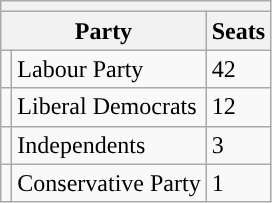<table class="wikitable">
<tr>
<th colspan="3"></th>
</tr>
<tr>
<th colspan="2">Party</th>
<th>Seats</th>
</tr>
<tr>
<td style="color:inherit;background:"></td>
<td>Labour Party</td>
<td>42</td>
</tr>
<tr>
<td style="color:inherit;background:"></td>
<td>Liberal Democrats</td>
<td>12</td>
</tr>
<tr>
<td style="color:inherit;background:"></td>
<td>Independents</td>
<td>3</td>
</tr>
<tr>
<td style="color:inherit;background:"></td>
<td>Conservative Party</td>
<td>1</td>
</tr>
</table>
